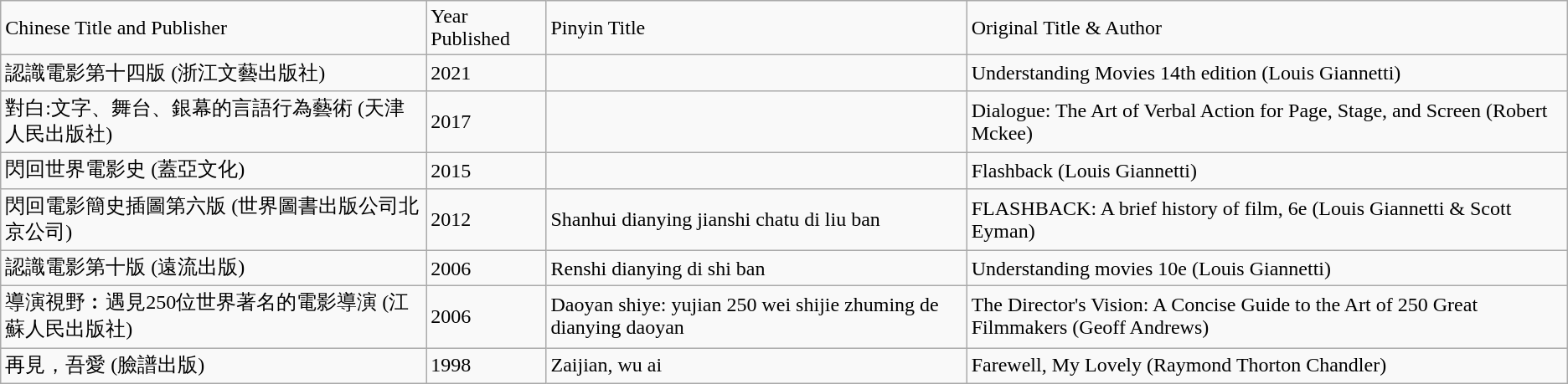<table class="wikitable">
<tr>
<td>Chinese Title and Publisher</td>
<td>Year Published</td>
<td>Pinyin Title</td>
<td>Original Title & Author</td>
</tr>
<tr>
<td>認識電影第十四版 (浙江文藝出版社)</td>
<td>2021</td>
<td></td>
<td>Understanding Movies 14th edition (Louis Giannetti)</td>
</tr>
<tr>
<td>對白:文字、舞台、銀幕的言語行為藝術 (天津人民出版社)</td>
<td>2017</td>
<td></td>
<td>Dialogue: The Art of Verbal Action for Page, Stage, and Screen (Robert Mckee)</td>
</tr>
<tr>
<td>閃回世界電影史 (蓋亞文化)</td>
<td>2015</td>
<td></td>
<td>Flashback (Louis Giannetti)</td>
</tr>
<tr>
<td>閃回電影簡史插圖第六版 (世界圖書出版公司北京公司)</td>
<td>2012</td>
<td>Shanhui dianying jianshi chatu di liu ban</td>
<td>FLASHBACK: A brief history of film, 6e (Louis Giannetti & Scott Eyman)</td>
</tr>
<tr>
<td>認識電影第十版 (遠流出版)</td>
<td>2006</td>
<td>Renshi dianying di shi ban</td>
<td>Understanding movies 10e (Louis Giannetti)</td>
</tr>
<tr>
<td>導演視野︰遇見250位世界著名的電影導演 (江蘇人民出版社)</td>
<td>2006</td>
<td>Daoyan shiye: yujian 250 wei shijie zhuming de dianying daoyan</td>
<td>The Director's Vision: A Concise Guide to the Art of 250 Great Filmmakers (Geoff Andrews)</td>
</tr>
<tr>
<td>再見，吾愛 (臉譜出版)</td>
<td>1998</td>
<td>Zaijian, wu ai</td>
<td>Farewell, My Lovely (Raymond Thorton Chandler)</td>
</tr>
</table>
